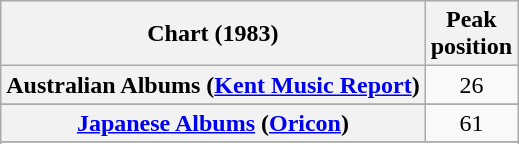<table class="wikitable sortable plainrowheaders" style="text-align:center">
<tr>
<th scope="col">Chart (1983)</th>
<th scope="col">Peak<br> position</th>
</tr>
<tr>
<th scope="row">Australian Albums (<a href='#'>Kent Music Report</a>)</th>
<td>26</td>
</tr>
<tr>
</tr>
<tr>
</tr>
<tr>
<th scope="row"><a href='#'>Japanese Albums</a> (<a href='#'>Oricon</a>)</th>
<td align="center">61</td>
</tr>
<tr>
</tr>
<tr>
</tr>
</table>
